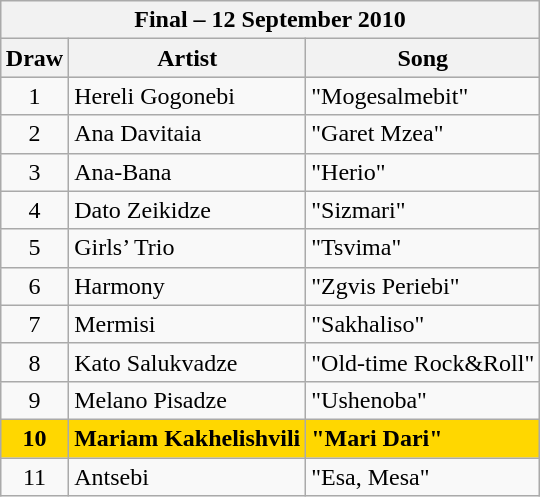<table class="sortable wikitable" style="margin: 1em auto 1em auto; text-align:center">
<tr>
<th colspan="3">Final – 12 September 2010</th>
</tr>
<tr bgcolor="#CCCCCC">
<th>Draw</th>
<th>Artist</th>
<th>Song</th>
</tr>
<tr>
<td>1</td>
<td align="left">Hereli Gogonebi</td>
<td align="left">"Mogesalmebit"</td>
</tr>
<tr>
<td>2</td>
<td align="left">Ana Davitaia</td>
<td align="left">"Garet Mzea"</td>
</tr>
<tr>
<td>3</td>
<td align="left">Ana-Bana</td>
<td align="left">"Herio"</td>
</tr>
<tr>
<td>4</td>
<td align="left">Dato Zeikidze</td>
<td align="left">"Sizmari"</td>
</tr>
<tr>
<td>5</td>
<td align="left">Girls’ Trio</td>
<td align="left">"Tsvima"</td>
</tr>
<tr>
<td>6</td>
<td align="left">Harmony</td>
<td align="left">"Zgvis Periebi"</td>
</tr>
<tr>
<td>7</td>
<td align="left">Mermisi</td>
<td align="left">"Sakhaliso"</td>
</tr>
<tr>
<td>8</td>
<td align="left">Kato Salukvadze</td>
<td align="left">"Old-time Rock&Roll"</td>
</tr>
<tr>
<td>9</td>
<td align="left">Melano Pisadze</td>
<td align="left">"Ushenoba"</td>
</tr>
<tr style="font-weight:bold; background:gold;">
<td>10</td>
<td align="left">Mariam Kakhelishvili</td>
<td align="left">"Mari Dari"</td>
</tr>
<tr>
<td>11</td>
<td align="left">Antsebi</td>
<td align="left">"Esa, Mesa"</td>
</tr>
</table>
